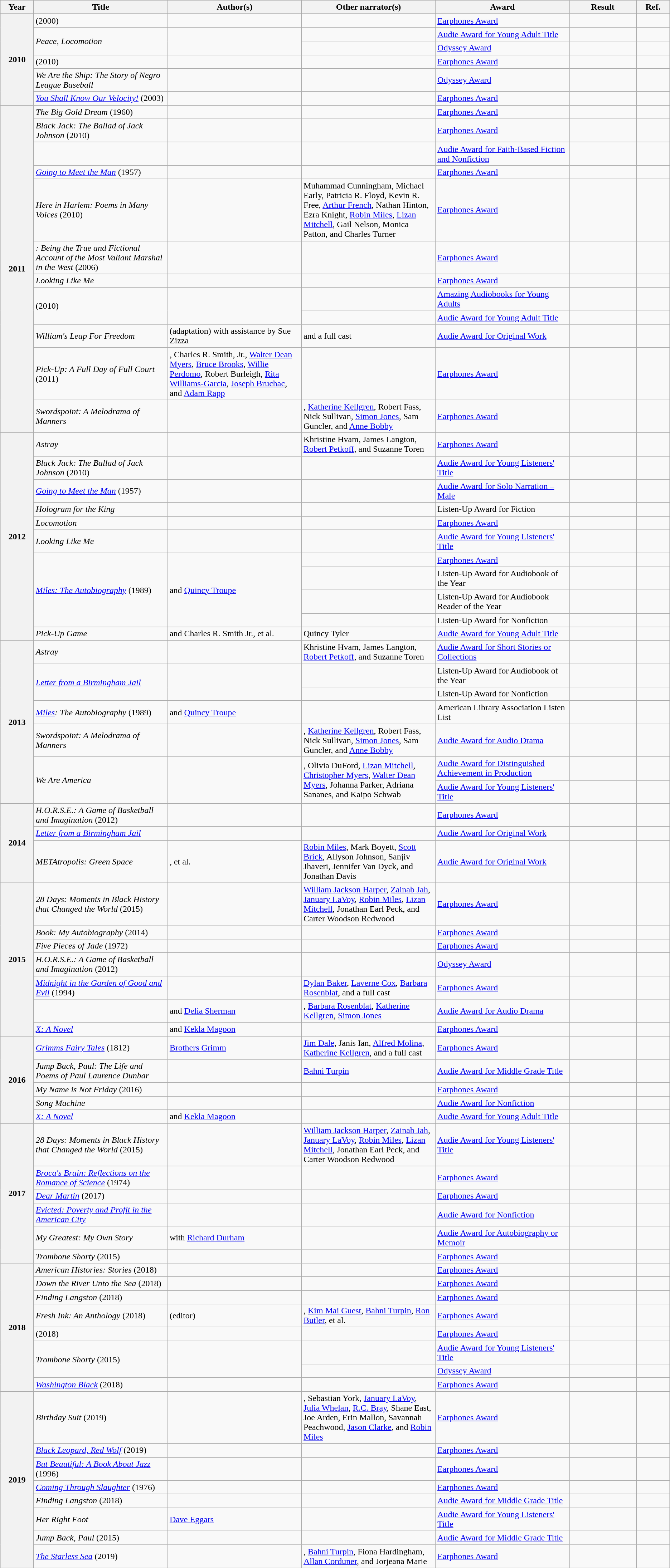<table class="wikitable sortable mw-collapsible” style="width:100%”>
<tr>
<th scope="col" width="5%">Year</th>
<th scope="col" width="20%">Title</th>
<th scope="col" width="20%">Author(s)</th>
<th scope="col" width="20%">Other narrator(s)</th>
<th scope="col" width="20%">Award</th>
<th scope="col" width="10%">Result</th>
<th scope="col" width="5%">Ref.</th>
</tr>
<tr>
<th rowspan="6">2010</th>
<td><em></em>  (2000)</td>
<td></td>
<td></td>
<td><a href='#'>Earphones Award</a></td>
<td></td>
<td></td>
</tr>
<tr>
<td rowspan="2"><em>Peace, Locomotion</em></td>
<td rowspan="2"></td>
<td></td>
<td><a href='#'>Audie Award for Young Adult Title</a></td>
<td></td>
<td></td>
</tr>
<tr>
<td></td>
<td><a href='#'>Odyssey Award</a></td>
<td></td>
<td></td>
</tr>
<tr>
<td><em></em> (2010)</td>
<td></td>
<td></td>
<td><a href='#'>Earphones Award</a></td>
<td></td>
<td></td>
</tr>
<tr>
<td><em>We Are the Ship: The Story of Negro League Baseball</em></td>
<td></td>
<td></td>
<td><a href='#'>Odyssey Award</a></td>
<td></td>
<td></td>
</tr>
<tr>
<td><em><a href='#'>You Shall Know Our Velocity!</a></em> (2003)</td>
<td></td>
<td></td>
<td><a href='#'>Earphones Award</a></td>
<td></td>
<td></td>
</tr>
<tr>
<th rowspan="12">2011</th>
<td><em>The Big Gold Dream</em> (1960)</td>
<td></td>
<td></td>
<td><a href='#'>Earphones Award</a></td>
<td></td>
<td></td>
</tr>
<tr>
<td><em>Black Jack: The Ballad of Jack Johnson</em> (2010)</td>
<td></td>
<td></td>
<td><a href='#'>Earphones Award</a></td>
<td></td>
<td></td>
</tr>
<tr>
<td><em></em></td>
<td></td>
<td></td>
<td><a href='#'>Audie Award for Faith-Based Fiction and Nonfiction</a></td>
<td></td>
<td></td>
</tr>
<tr>
<td><em><a href='#'>Going to Meet the Man</a></em> (1957)</td>
<td></td>
<td></td>
<td><a href='#'>Earphones Award</a></td>
<td></td>
<td></td>
</tr>
<tr>
<td><em>Here in Harlem: Poems in Many Voices</em> (2010)</td>
<td></td>
<td>Muhammad Cunningham, Michael Early, Patricia R. Floyd, Kevin R. Free, <a href='#'>Arthur French</a>, Nathan Hinton, Ezra Knight, <a href='#'>Robin Miles</a>, <a href='#'>Lizan Mitchell</a>, Gail Nelson, Monica Patton, and Charles Turner</td>
<td><a href='#'>Earphones Award</a></td>
<td></td>
<td></td>
</tr>
<tr>
<td><em>: Being the True and Fictional Account of the Most Valiant Marshal in the West</em> (2006)</td>
<td></td>
<td></td>
<td><a href='#'>Earphones Award</a></td>
<td></td>
<td></td>
</tr>
<tr>
<td><em>Looking Like Me</em></td>
<td></td>
<td></td>
<td><a href='#'>Earphones Award</a></td>
<td></td>
<td></td>
</tr>
<tr>
<td rowspan="2"><em></em> (2010)</td>
<td rowspan="2"></td>
<td></td>
<td><a href='#'>Amazing Audiobooks for Young Adults</a></td>
<td></td>
<td></td>
</tr>
<tr>
<td></td>
<td><a href='#'>Audie Award for Young Adult Title</a></td>
<td></td>
<td></td>
</tr>
<tr>
<td><em>William's Leap For Freedom</em></td>
<td> (adaptation) with assistance by Sue Zizza</td>
<td> and a full cast</td>
<td><a href='#'>Audie Award for Original Work</a></td>
<td></td>
<td></td>
</tr>
<tr>
<td><em>Pick-Up: A Full Day of Full Court</em> (2011)</td>
<td> , Charles R. Smith, Jr., <a href='#'>Walter Dean Myers</a>, <a href='#'>Bruce Brooks</a>, <a href='#'>Willie Perdomo</a>, Robert Burleigh, <a href='#'>Rita Williams-Garcia</a>, <a href='#'>Joseph Bruchac</a>, and <a href='#'>Adam Rapp</a></td>
<td></td>
<td><a href='#'>Earphones Award</a></td>
<td></td>
<td></td>
</tr>
<tr>
<td><em>Swordspoint: A Melodrama of Manners</em></td>
<td></td>
<td> , <a href='#'>Katherine Kellgren</a>, Robert Fass, Nick Sullivan, <a href='#'>Simon Jones</a>, Sam Guncler, and <a href='#'>Anne Bobby</a></td>
<td><a href='#'>Earphones Award</a></td>
<td></td>
<td></td>
</tr>
<tr>
<th rowspan="11">2012</th>
<td><em>Astray</em></td>
<td></td>
<td>Khristine Hvam, James Langton, <a href='#'>Robert Petkoff</a>, and Suzanne Toren</td>
<td><a href='#'>Earphones Award</a></td>
<td></td>
<td></td>
</tr>
<tr>
<td><em>Black Jack: The Ballad of Jack Johnson</em> (2010)</td>
<td></td>
<td></td>
<td><a href='#'>Audie Award for Young Listeners' Title</a></td>
<td></td>
<td></td>
</tr>
<tr>
<td><em><a href='#'>Going to Meet the Man</a></em> (1957)</td>
<td></td>
<td></td>
<td><a href='#'>Audie Award for Solo Narration – Male</a></td>
<td></td>
<td></td>
</tr>
<tr>
<td><em>Hologram for the King</em></td>
<td></td>
<td></td>
<td>Listen-Up Award for Fiction</td>
<td></td>
<td></td>
</tr>
<tr>
<td><em>Locomotion</em></td>
<td></td>
<td></td>
<td><a href='#'>Earphones Award</a></td>
<td></td>
<td></td>
</tr>
<tr>
<td><em>Looking Like Me</em></td>
<td></td>
<td></td>
<td><a href='#'>Audie Award for Young Listeners' Title</a></td>
<td></td>
<td></td>
</tr>
<tr>
<td rowspan="4"><em><a href='#'>Miles: The Autobiography</a></em> (1989)</td>
<td rowspan="4"> and <a href='#'>Quincy Troupe</a></td>
<td></td>
<td><a href='#'>Earphones Award</a></td>
<td></td>
<td></td>
</tr>
<tr>
<td></td>
<td>Listen-Up Award for Audiobook of the Year</td>
<td></td>
<td></td>
</tr>
<tr>
<td></td>
<td>Listen-Up Award for Audiobook Reader of the Year</td>
<td></td>
<td></td>
</tr>
<tr>
<td></td>
<td>Listen-Up Award for Nonfiction</td>
<td></td>
<td></td>
</tr>
<tr>
<td><em>Pick-Up Game</em></td>
<td>  and Charles R. Smith Jr., et al.</td>
<td>Quincy Tyler</td>
<td><a href='#'>Audie Award for Young Adult Title</a></td>
<td></td>
<td></td>
</tr>
<tr>
<th rowspan="7">2013</th>
<td><em>Astray</em></td>
<td></td>
<td>Khristine Hvam, James Langton, <a href='#'>Robert Petkoff</a>, and Suzanne Toren</td>
<td><a href='#'>Audie Award for Short Stories or Collections</a></td>
<td></td>
<td></td>
</tr>
<tr>
<td rowspan="2"><em><a href='#'>Letter from a Birmingham Jail</a></em></td>
<td rowspan="2"></td>
<td></td>
<td>Listen-Up Award for Audiobook of the Year</td>
<td></td>
<td></td>
</tr>
<tr>
<td></td>
<td>Listen-Up Award for Nonfiction</td>
<td></td>
<td></td>
</tr>
<tr>
<td><em><a href='#'>Miles</a>: The Autobiography</em> (1989)</td>
<td> and <a href='#'>Quincy Troupe</a></td>
<td></td>
<td>American Library Association Listen List</td>
<td></td>
<td></td>
</tr>
<tr>
<td><em>Swordspoint: A Melodrama of Manners</em></td>
<td></td>
<td> , <a href='#'>Katherine Kellgren</a>, Robert Fass, Nick Sullivan, <a href='#'>Simon Jones</a>, Sam Guncler, and <a href='#'>Anne Bobby</a></td>
<td><a href='#'>Audie Award for Audio Drama</a></td>
<td></td>
<td></td>
</tr>
<tr>
<td rowspan="2"><em>We Are America</em></td>
<td rowspan="2"></td>
<td rowspan="2">, Olivia DuFord, <a href='#'>Lizan Mitchell</a>, <a href='#'>Christopher Myers</a>, <a href='#'>Walter Dean Myers</a>, Johanna Parker, Adriana Sananes, and Kaipo Schwab</td>
<td><a href='#'>Audie Award for Distinguished Achievement in Production</a></td>
<td></td>
<td></td>
</tr>
<tr>
<td><a href='#'>Audie Award for Young Listeners' Title</a></td>
<td></td>
<td></td>
</tr>
<tr>
<th rowspan="3">2014</th>
<td><em>H.O.R.S.E.: A Game of Basketball and Imagination</em> (2012)</td>
<td></td>
<td></td>
<td><a href='#'>Earphones Award</a></td>
<td></td>
<td></td>
</tr>
<tr>
<td><em><a href='#'>Letter from a Birmingham Jail</a></em></td>
<td></td>
<td></td>
<td><a href='#'>Audie Award for Original Work</a></td>
<td></td>
<td></td>
</tr>
<tr>
<td><em>METAtropolis: Green Space</em></td>
<td>, et al.</td>
<td><a href='#'>Robin Miles</a>, Mark Boyett, <a href='#'>Scott Brick</a>, Allyson Johnson, Sanjiv Jhaveri, Jennifer Van Dyck, and Jonathan Davis</td>
<td><a href='#'>Audie Award for Original Work</a></td>
<td></td>
<td></td>
</tr>
<tr>
<th rowspan="7">2015</th>
<td><em>28 Days: Moments in Black History that Changed the World</em> (2015)</td>
<td></td>
<td><a href='#'>William Jackson Harper</a>, <a href='#'>Zainab Jah</a>, <a href='#'>January LaVoy</a>, <a href='#'>Robin Miles</a>, <a href='#'>Lizan Mitchell</a>, Jonathan Earl Peck, and Carter Woodson Redwood</td>
<td><a href='#'>Earphones Award</a></td>
<td></td>
<td></td>
</tr>
<tr>
<td><em>Book: My Autobiography</em> (2014)</td>
<td></td>
<td></td>
<td><a href='#'>Earphones Award</a></td>
<td></td>
<td></td>
</tr>
<tr>
<td><em>Five Pieces of Jade</em> (1972)</td>
<td></td>
<td></td>
<td><a href='#'>Earphones Award</a></td>
<td></td>
<td></td>
</tr>
<tr>
<td><em>H.O.R.S.E.: A Game of Basketball and Imagination</em> (2012)</td>
<td></td>
<td></td>
<td><a href='#'>Odyssey Award</a></td>
<td></td>
<td></td>
</tr>
<tr>
<td><em><a href='#'>Midnight in the Garden of Good and Evil</a></em> (1994)</td>
<td></td>
<td><a href='#'>Dylan Baker</a>, <a href='#'>Laverne Cox</a>, <a href='#'>Barbara Rosenblat</a>, and a full cast</td>
<td><a href='#'>Earphones Award</a></td>
<td></td>
<td></td>
</tr>
<tr>
<td><em></em></td>
<td>  and <a href='#'>Delia Sherman</a></td>
<td> , <a href='#'>Barbara Rosenblat</a>, <a href='#'>Katherine Kellgren</a>, <a href='#'>Simon Jones</a></td>
<td><a href='#'>Audie Award for Audio Drama</a></td>
<td></td>
<td></td>
</tr>
<tr>
<td><em><a href='#'>X: A Novel</a></em></td>
<td> and <a href='#'>Kekla Magoon</a></td>
<td></td>
<td><a href='#'>Earphones Award</a></td>
<td></td>
<td></td>
</tr>
<tr>
<th rowspan="5">2016</th>
<td><em><a href='#'>Grimms Fairy Tales</a></em> (1812)</td>
<td><a href='#'>Brothers Grimm</a></td>
<td><a href='#'>Jim Dale</a>, Janis Ian, <a href='#'>Alfred Molina</a>, <a href='#'>Katherine Kellgren</a>, and a full cast</td>
<td><a href='#'>Earphones Award</a></td>
<td></td>
<td></td>
</tr>
<tr>
<td><em>Jump Back, Paul: The Life and Poems of Paul Laurence Dunbar</em></td>
<td></td>
<td><a href='#'>Bahni Turpin</a></td>
<td><a href='#'>Audie Award for Middle Grade Title</a></td>
<td></td>
<td></td>
</tr>
<tr>
<td><em>My Name is Not Friday</em> (2016)</td>
<td></td>
<td></td>
<td><a href='#'>Earphones Award</a></td>
<td></td>
<td></td>
</tr>
<tr>
<td><em>Song Machine</em></td>
<td></td>
<td></td>
<td><a href='#'>Audie Award for Nonfiction</a></td>
<td></td>
<td></td>
</tr>
<tr>
<td><em><a href='#'>X: A Novel</a></em></td>
<td> and <a href='#'>Kekla Magoon</a></td>
<td></td>
<td><a href='#'>Audie Award for Young Adult Title</a></td>
<td></td>
<td></td>
</tr>
<tr>
<th rowspan="6">2017</th>
<td><em>28 Days: Moments in Black History that Changed the World</em> (2015)</td>
<td></td>
<td><a href='#'>William Jackson Harper</a>, <a href='#'>Zainab Jah</a>, <a href='#'>January LaVoy</a>, <a href='#'>Robin Miles</a>, <a href='#'>Lizan Mitchell</a>, Jonathan Earl Peck, and Carter Woodson Redwood</td>
<td><a href='#'>Audie Award for Young Listeners' Title</a></td>
<td></td>
<td></td>
</tr>
<tr>
<td><em><a href='#'>Broca's Brain: Reflections on the Romance of Science</a></em> (1974)</td>
<td></td>
<td></td>
<td><a href='#'>Earphones Award</a></td>
<td></td>
<td></td>
</tr>
<tr>
<td><em><a href='#'>Dear Martin</a></em> (2017)</td>
<td></td>
<td></td>
<td><a href='#'>Earphones Award</a></td>
<td></td>
<td></td>
</tr>
<tr>
<td><em><a href='#'>Evicted: Poverty and Profit in the American City</a></em></td>
<td></td>
<td></td>
<td><a href='#'>Audie Award for Nonfiction</a></td>
<td></td>
<td></td>
</tr>
<tr>
<td><em>My Greatest: My Own Story</em></td>
<td> with <a href='#'>Richard Durham</a></td>
<td></td>
<td><a href='#'>Audie Award for Autobiography or Memoir</a></td>
<td></td>
<td></td>
</tr>
<tr>
<td><em>Trombone Shorty</em> (2015)</td>
<td></td>
<td></td>
<td><a href='#'>Earphones Award</a></td>
<td></td>
<td></td>
</tr>
<tr>
<th rowspan="8">2018</th>
<td><em>American Histories: Stories</em> (2018)</td>
<td></td>
<td></td>
<td><a href='#'>Earphones Award</a></td>
<td></td>
<td></td>
</tr>
<tr>
<td><em>Down the River Unto the Sea</em> (2018)</td>
<td></td>
<td></td>
<td><a href='#'>Earphones Award</a></td>
<td></td>
<td></td>
</tr>
<tr>
<td><em>Finding Langston</em> (2018)</td>
<td></td>
<td></td>
<td><a href='#'>Earphones Award</a></td>
<td></td>
<td></td>
</tr>
<tr>
<td><em>Fresh Ink: An Anthology</em> (2018)</td>
<td> (editor)</td>
<td>, <a href='#'>Kim Mai Guest</a>, <a href='#'>Bahni Turpin</a>, <a href='#'>Ron Butler</a>, et al.</td>
<td><a href='#'>Earphones Award</a></td>
<td></td>
<td></td>
</tr>
<tr>
<td><em></em> (2018)</td>
<td></td>
<td></td>
<td><a href='#'>Earphones Award</a></td>
<td></td>
<td></td>
</tr>
<tr>
<td rowspan="2"><em>Trombone Shorty</em> (2015)</td>
<td rowspan="2"></td>
<td></td>
<td><a href='#'>Audie Award for Young Listeners' Title</a></td>
<td></td>
<td></td>
</tr>
<tr>
<td></td>
<td><a href='#'>Odyssey Award</a></td>
<td></td>
<td></td>
</tr>
<tr>
<td><em><a href='#'>Washington Black</a></em> (2018)</td>
<td></td>
<td></td>
<td><a href='#'>Earphones Award</a></td>
<td></td>
<td></td>
</tr>
<tr>
<th rowspan="8">2019</th>
<td><em>Birthday Suit</em> (2019)</td>
<td></td>
<td>, Sebastian York, <a href='#'>January LaVoy</a>, <a href='#'>Julia Whelan</a>, <a href='#'>R.C. Bray</a>, Shane East, Joe Arden, Erin Mallon, Savannah Peachwood, <a href='#'>Jason Clarke</a>, and <a href='#'>Robin Miles</a></td>
<td><a href='#'>Earphones Award</a></td>
<td></td>
<td></td>
</tr>
<tr>
<td><em><a href='#'>Black Leopard, Red Wolf</a></em> (2019)</td>
<td></td>
<td></td>
<td><a href='#'>Earphones Award</a></td>
<td></td>
<td></td>
</tr>
<tr>
<td><em><a href='#'>But Beautiful: A Book About Jazz</a></em> (1996)</td>
<td></td>
<td></td>
<td><a href='#'>Earphones Award</a></td>
<td></td>
<td></td>
</tr>
<tr>
<td><em><a href='#'>Coming Through Slaughter</a></em> (1976)</td>
<td></td>
<td></td>
<td><a href='#'>Earphones Award</a></td>
<td></td>
<td></td>
</tr>
<tr>
<td><em>Finding Langston</em> (2018)</td>
<td></td>
<td></td>
<td><a href='#'>Audie Award for Middle Grade Title</a></td>
<td></td>
<td></td>
</tr>
<tr>
<td><em>Her Right Foot</em></td>
<td><a href='#'>Dave Eggars</a></td>
<td></td>
<td><a href='#'>Audie Award for Young Listeners' Title</a></td>
<td></td>
<td></td>
</tr>
<tr>
<td><em>Jump Back, Paul</em> (2015)</td>
<td></td>
<td></td>
<td><a href='#'>Audie Award for Middle Grade Title</a></td>
<td></td>
<td></td>
</tr>
<tr>
<td><em><a href='#'>The Starless Sea</a></em> (2019)</td>
<td></td>
<td>, <a href='#'>Bahni Turpin</a>, Fiona Hardingham, <a href='#'>Allan Corduner</a>, and Jorjeana Marie</td>
<td><a href='#'>Earphones Award</a></td>
<td></td>
<td></td>
</tr>
</table>
